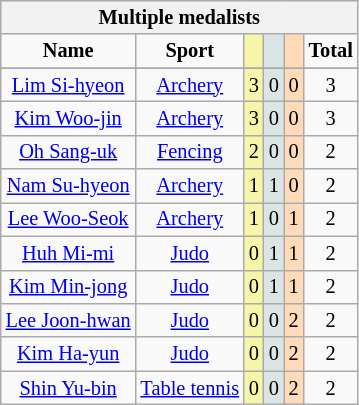<table class=wikitable style=font-size:85%;float:center;text-align:center>
<tr style="background:#efefef;">
<th colspan=7>Multiple medalists</th>
</tr>
<tr align=center>
<td><strong>Name</strong></td>
<td><strong>Sport</strong></td>
<td style="background:#f7f6a8;"></td>
<td style="background:#dce5e5;"></td>
<td style="background:#ffdab9;"></td>
<td><strong>Total</strong></td>
</tr>
<tr align=center>
</tr>
<tr>
<td><a href='#'>Lim Si-hyeon</a></td>
<td><a href='#'>Archery</a></td>
<td style="background:#f7f6a8;">3</td>
<td style="background:#dce5e5;">0</td>
<td style="background:#ffdab9;">0</td>
<td>3</td>
</tr>
<tr>
<td><a href='#'>Kim Woo-jin</a></td>
<td><a href='#'>Archery</a></td>
<td style="background:#f7f6a8;">3</td>
<td style="background:#dce5e5;">0</td>
<td style="background:#ffdab9;">0</td>
<td>3</td>
</tr>
<tr>
<td><a href='#'>Oh Sang-uk</a></td>
<td><a href='#'>Fencing</a></td>
<td style="background:#f7f6a8;">2</td>
<td style="background:#dce5e5;">0</td>
<td style="background:#ffdab9;">0</td>
<td>2</td>
</tr>
<tr>
<td><a href='#'>Nam Su-hyeon</a></td>
<td><a href='#'>Archery</a></td>
<td style="background:#f7f6a8;">1</td>
<td style="background:#dce5e5;">1</td>
<td style="background:#ffdab9;">0</td>
<td>2</td>
</tr>
<tr>
<td><a href='#'>Lee Woo-Seok</a></td>
<td><a href='#'>Archery</a></td>
<td style="background:#f7f6a8;">1</td>
<td style="background:#dce5e5;">0</td>
<td style="background:#ffdab9;">1</td>
<td>2</td>
</tr>
<tr>
<td><a href='#'>Huh Mi-mi</a></td>
<td><a href='#'>Judo</a></td>
<td style="background:#f7f6a8;">0</td>
<td style="background:#dce5e5;">1</td>
<td style="background:#ffdab9;">1</td>
<td>2</td>
</tr>
<tr>
<td><a href='#'>Kim Min-jong</a></td>
<td><a href='#'>Judo</a></td>
<td style="background:#f7f6a8;">0</td>
<td style="background:#dce5e5;">1</td>
<td style="background:#ffdab9;">1</td>
<td>2</td>
</tr>
<tr>
<td><a href='#'>Lee Joon-hwan</a></td>
<td><a href='#'>Judo</a></td>
<td style="background:#f7f6a8;">0</td>
<td style="background:#dce5e5;">0</td>
<td style="background:#ffdab9;">2</td>
<td>2</td>
</tr>
<tr>
<td><a href='#'>Kim Ha-yun</a></td>
<td><a href='#'>Judo</a></td>
<td style="background:#f7f6a8;">0</td>
<td style="background:#dce5e5;">0</td>
<td style="background:#ffdab9;">2</td>
<td>2</td>
</tr>
<tr>
<td><a href='#'>Shin Yu-bin</a></td>
<td><a href='#'>Table tennis</a></td>
<td style="background:#f7f6a8;">0</td>
<td style="background:#dce5e5;">0</td>
<td style="background:#ffdab9;">2</td>
<td>2</td>
</tr>
</table>
